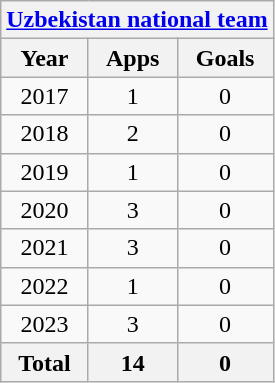<table class="wikitable" style="text-align:center">
<tr>
<th colspan=3><a href='#'>Uzbekistan national team</a></th>
</tr>
<tr>
<th>Year</th>
<th>Apps</th>
<th>Goals</th>
</tr>
<tr>
<td>2017</td>
<td>1</td>
<td>0</td>
</tr>
<tr>
<td>2018</td>
<td>2</td>
<td>0</td>
</tr>
<tr>
<td>2019</td>
<td>1</td>
<td>0</td>
</tr>
<tr>
<td>2020</td>
<td>3</td>
<td>0</td>
</tr>
<tr>
<td>2021</td>
<td>3</td>
<td>0</td>
</tr>
<tr>
<td>2022</td>
<td>1</td>
<td>0</td>
</tr>
<tr>
<td>2023</td>
<td>3</td>
<td>0</td>
</tr>
<tr>
<th>Total</th>
<th>14</th>
<th>0</th>
</tr>
</table>
